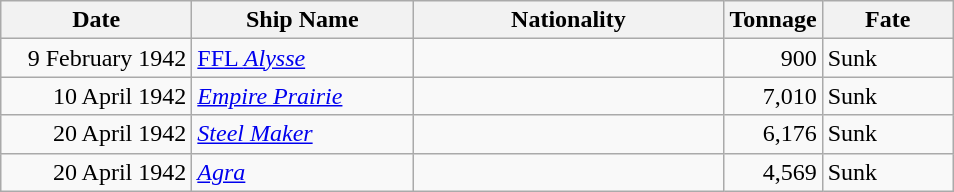<table class="wikitable sortable">
<tr>
<th width="120px">Date</th>
<th width="140px">Ship Name</th>
<th width="200px">Nationality</th>
<th width="25px">Tonnage</th>
<th width="80px">Fate</th>
</tr>
<tr>
<td align="right">9 February 1942</td>
<td align="left"><a href='#'>FFL <em>Alysse</em></a></td>
<td align="left"></td>
<td align="right">900</td>
<td align="left">Sunk</td>
</tr>
<tr>
<td align="right">10 April 1942</td>
<td align="left"><a href='#'><em>Empire Prairie</em></a></td>
<td align="left"></td>
<td align="right">7,010</td>
<td align="left">Sunk</td>
</tr>
<tr>
<td align="right">20 April 1942</td>
<td align="left"><a href='#'><em>Steel Maker</em></a></td>
<td align="left"></td>
<td align="right">6,176</td>
<td align="left">Sunk</td>
</tr>
<tr>
<td align="right">20 April 1942</td>
<td align="left"><a href='#'><em>Agra</em></a></td>
<td align="left"></td>
<td align="right">4,569</td>
<td align="left">Sunk</td>
</tr>
</table>
